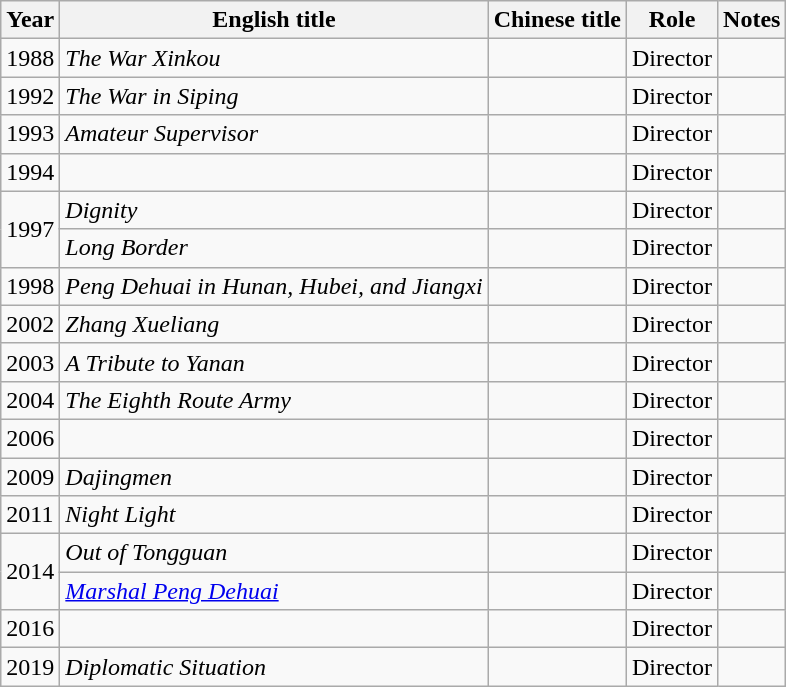<table class="wikitable">
<tr>
<th>Year</th>
<th>English title</th>
<th>Chinese title</th>
<th>Role</th>
<th>Notes</th>
</tr>
<tr>
<td>1988</td>
<td><em>The War Xinkou</em></td>
<td></td>
<td>Director</td>
<td></td>
</tr>
<tr>
<td>1992</td>
<td><em>The War in Siping</em></td>
<td></td>
<td>Director</td>
<td></td>
</tr>
<tr>
<td>1993</td>
<td><em>Amateur Supervisor</em></td>
<td></td>
<td>Director</td>
<td></td>
</tr>
<tr>
<td>1994</td>
<td></td>
<td></td>
<td>Director</td>
<td></td>
</tr>
<tr>
<td rowspan="2">1997</td>
<td><em>Dignity</em></td>
<td></td>
<td>Director</td>
<td></td>
</tr>
<tr>
<td><em>Long Border</em></td>
<td></td>
<td>Director</td>
<td></td>
</tr>
<tr>
<td>1998</td>
<td><em>Peng Dehuai in Hunan, Hubei, and Jiangxi</em></td>
<td></td>
<td>Director</td>
<td></td>
</tr>
<tr>
<td>2002</td>
<td><em>Zhang Xueliang</em></td>
<td></td>
<td>Director</td>
<td></td>
</tr>
<tr>
<td>2003</td>
<td><em>A Tribute to Yanan</em></td>
<td></td>
<td>Director</td>
<td></td>
</tr>
<tr>
<td>2004</td>
<td><em>The Eighth Route Army</em></td>
<td></td>
<td>Director</td>
<td></td>
</tr>
<tr>
<td>2006</td>
<td></td>
<td></td>
<td>Director</td>
<td></td>
</tr>
<tr>
<td>2009</td>
<td><em>Dajingmen</em></td>
<td></td>
<td>Director</td>
<td></td>
</tr>
<tr>
<td>2011</td>
<td><em>Night Light</em></td>
<td></td>
<td>Director</td>
<td></td>
</tr>
<tr>
<td rowspan=2>2014</td>
<td><em>Out of Tongguan</em></td>
<td></td>
<td>Director</td>
<td></td>
</tr>
<tr>
<td><em><a href='#'>Marshal Peng Dehuai</a></em></td>
<td></td>
<td>Director</td>
<td></td>
</tr>
<tr>
<td>2016</td>
<td></td>
<td></td>
<td>Director</td>
<td></td>
</tr>
<tr>
<td>2019</td>
<td><em>Diplomatic Situation</em></td>
<td></td>
<td>Director</td>
<td></td>
</tr>
</table>
